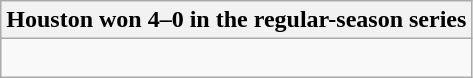<table class="wikitable collapsible collapsed">
<tr>
<th>Houston won 4–0 in the regular-season series</th>
</tr>
<tr>
<td><br>


</td>
</tr>
</table>
